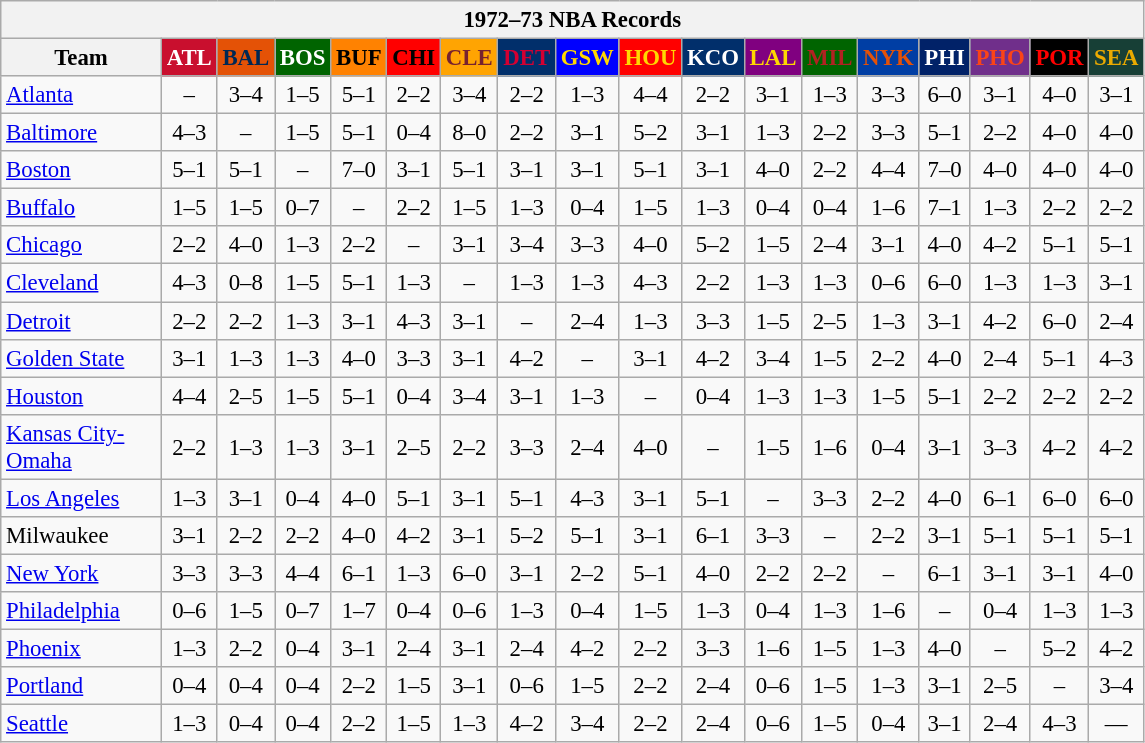<table class="wikitable" style="font-size:95%; text-align:center;">
<tr>
<th colspan=18>1972–73 NBA Records</th>
</tr>
<tr>
<th width=100>Team</th>
<th style="background:#C90F2E;color:#FFFFFF;width=35">ATL</th>
<th style="background:#E45206;color:#002854;width=35">BAL</th>
<th style="background:#006400;color:#FFFFFF;width=35">BOS</th>
<th style="background:#FF8201;color:#000000;width=35">BUF</th>
<th style="background:#FF0000;color:#000000;width=35">CHI</th>
<th style="background:#FFA402;color:#77222F;width=35">CLE</th>
<th style="background:#012F6B;color:#D40032;width=35">DET</th>
<th style="background:#0000FF;color:#FFD700;width=35">GSW</th>
<th style="background:#FF0000;color:#FFD700;width=35">HOU</th>
<th style="background:#012F6B;color:#FFFFFF;width=35">KCO</th>
<th style="background:#800080;color:#FFD700;width=35">LAL</th>
<th style="background:#006400;color:#B22222;width=35">MIL</th>
<th style="background:#003EA4;color:#E35208;width=35">NYK</th>
<th style="background:#012268;color:#FFFFFF;width=35">PHI</th>
<th style="background:#702F8B;color:#FA4417;width=35">PHO</th>
<th style="background:#000000;color:#FF0000;width=35">POR</th>
<th style="background:#173F36;color:#EBAA00;width=35">SEA</th>
</tr>
<tr>
<td style="text-align:left;"><a href='#'>Atlanta</a></td>
<td>–</td>
<td>3–4</td>
<td>1–5</td>
<td>5–1</td>
<td>2–2</td>
<td>3–4</td>
<td>2–2</td>
<td>1–3</td>
<td>4–4</td>
<td>2–2</td>
<td>3–1</td>
<td>1–3</td>
<td>3–3</td>
<td>6–0</td>
<td>3–1</td>
<td>4–0</td>
<td>3–1</td>
</tr>
<tr>
<td style="text-align:left;"><a href='#'>Baltimore</a></td>
<td>4–3</td>
<td>–</td>
<td>1–5</td>
<td>5–1</td>
<td>0–4</td>
<td>8–0</td>
<td>2–2</td>
<td>3–1</td>
<td>5–2</td>
<td>3–1</td>
<td>1–3</td>
<td>2–2</td>
<td>3–3</td>
<td>5–1</td>
<td>2–2</td>
<td>4–0</td>
<td>4–0</td>
</tr>
<tr>
<td style="text-align:left;"><a href='#'>Boston</a></td>
<td>5–1</td>
<td>5–1</td>
<td>–</td>
<td>7–0</td>
<td>3–1</td>
<td>5–1</td>
<td>3–1</td>
<td>3–1</td>
<td>5–1</td>
<td>3–1</td>
<td>4–0</td>
<td>2–2</td>
<td>4–4</td>
<td>7–0</td>
<td>4–0</td>
<td>4–0</td>
<td>4–0</td>
</tr>
<tr>
<td style="text-align:left;"><a href='#'>Buffalo</a></td>
<td>1–5</td>
<td>1–5</td>
<td>0–7</td>
<td>–</td>
<td>2–2</td>
<td>1–5</td>
<td>1–3</td>
<td>0–4</td>
<td>1–5</td>
<td>1–3</td>
<td>0–4</td>
<td>0–4</td>
<td>1–6</td>
<td>7–1</td>
<td>1–3</td>
<td>2–2</td>
<td>2–2</td>
</tr>
<tr>
<td style="text-align:left;"><a href='#'>Chicago</a></td>
<td>2–2</td>
<td>4–0</td>
<td>1–3</td>
<td>2–2</td>
<td>–</td>
<td>3–1</td>
<td>3–4</td>
<td>3–3</td>
<td>4–0</td>
<td>5–2</td>
<td>1–5</td>
<td>2–4</td>
<td>3–1</td>
<td>4–0</td>
<td>4–2</td>
<td>5–1</td>
<td>5–1</td>
</tr>
<tr>
<td style="text-align:left;"><a href='#'>Cleveland</a></td>
<td>4–3</td>
<td>0–8</td>
<td>1–5</td>
<td>5–1</td>
<td>1–3</td>
<td>–</td>
<td>1–3</td>
<td>1–3</td>
<td>4–3</td>
<td>2–2</td>
<td>1–3</td>
<td>1–3</td>
<td>0–6</td>
<td>6–0</td>
<td>1–3</td>
<td>1–3</td>
<td>3–1</td>
</tr>
<tr>
<td style="text-align:left;"><a href='#'>Detroit</a></td>
<td>2–2</td>
<td>2–2</td>
<td>1–3</td>
<td>3–1</td>
<td>4–3</td>
<td>3–1</td>
<td>–</td>
<td>2–4</td>
<td>1–3</td>
<td>3–3</td>
<td>1–5</td>
<td>2–5</td>
<td>1–3</td>
<td>3–1</td>
<td>4–2</td>
<td>6–0</td>
<td>2–4</td>
</tr>
<tr>
<td style="text-align:left;"><a href='#'>Golden State</a></td>
<td>3–1</td>
<td>1–3</td>
<td>1–3</td>
<td>4–0</td>
<td>3–3</td>
<td>3–1</td>
<td>4–2</td>
<td>–</td>
<td>3–1</td>
<td>4–2</td>
<td>3–4</td>
<td>1–5</td>
<td>2–2</td>
<td>4–0</td>
<td>2–4</td>
<td>5–1</td>
<td>4–3</td>
</tr>
<tr>
<td style="text-align:left;"><a href='#'>Houston</a></td>
<td>4–4</td>
<td>2–5</td>
<td>1–5</td>
<td>5–1</td>
<td>0–4</td>
<td>3–4</td>
<td>3–1</td>
<td>1–3</td>
<td>–</td>
<td>0–4</td>
<td>1–3</td>
<td>1–3</td>
<td>1–5</td>
<td>5–1</td>
<td>2–2</td>
<td>2–2</td>
<td>2–2</td>
</tr>
<tr>
<td style="text-align:left;"><a href='#'>Kansas City-Omaha</a></td>
<td>2–2</td>
<td>1–3</td>
<td>1–3</td>
<td>3–1</td>
<td>2–5</td>
<td>2–2</td>
<td>3–3</td>
<td>2–4</td>
<td>4–0</td>
<td>–</td>
<td>1–5</td>
<td>1–6</td>
<td>0–4</td>
<td>3–1</td>
<td>3–3</td>
<td>4–2</td>
<td>4–2</td>
</tr>
<tr>
<td style="text-align:left;"><a href='#'>Los Angeles</a></td>
<td>1–3</td>
<td>3–1</td>
<td>0–4</td>
<td>4–0</td>
<td>5–1</td>
<td>3–1</td>
<td>5–1</td>
<td>4–3</td>
<td>3–1</td>
<td>5–1</td>
<td>–</td>
<td>3–3</td>
<td>2–2</td>
<td>4–0</td>
<td>6–1</td>
<td>6–0</td>
<td>6–0</td>
</tr>
<tr>
<td style="text-align:left;">Milwaukee</td>
<td>3–1</td>
<td>2–2</td>
<td>2–2</td>
<td>4–0</td>
<td>4–2</td>
<td>3–1</td>
<td>5–2</td>
<td>5–1</td>
<td>3–1</td>
<td>6–1</td>
<td>3–3</td>
<td>–</td>
<td>2–2</td>
<td>3–1</td>
<td>5–1</td>
<td>5–1</td>
<td>5–1</td>
</tr>
<tr>
<td style="text-align:left;"><a href='#'>New York</a></td>
<td>3–3</td>
<td>3–3</td>
<td>4–4</td>
<td>6–1</td>
<td>1–3</td>
<td>6–0</td>
<td>3–1</td>
<td>2–2</td>
<td>5–1</td>
<td>4–0</td>
<td>2–2</td>
<td>2–2</td>
<td>–</td>
<td>6–1</td>
<td>3–1</td>
<td>3–1</td>
<td>4–0</td>
</tr>
<tr>
<td style="text-align:left;"><a href='#'>Philadelphia</a></td>
<td>0–6</td>
<td>1–5</td>
<td>0–7</td>
<td>1–7</td>
<td>0–4</td>
<td>0–6</td>
<td>1–3</td>
<td>0–4</td>
<td>1–5</td>
<td>1–3</td>
<td>0–4</td>
<td>1–3</td>
<td>1–6</td>
<td>–</td>
<td>0–4</td>
<td>1–3</td>
<td>1–3</td>
</tr>
<tr>
<td style="text-align:left;"><a href='#'>Phoenix</a></td>
<td>1–3</td>
<td>2–2</td>
<td>0–4</td>
<td>3–1</td>
<td>2–4</td>
<td>3–1</td>
<td>2–4</td>
<td>4–2</td>
<td>2–2</td>
<td>3–3</td>
<td>1–6</td>
<td>1–5</td>
<td>1–3</td>
<td>4–0</td>
<td>–</td>
<td>5–2</td>
<td>4–2</td>
</tr>
<tr>
<td style="text-align:left;"><a href='#'>Portland</a></td>
<td>0–4</td>
<td>0–4</td>
<td>0–4</td>
<td>2–2</td>
<td>1–5</td>
<td>3–1</td>
<td>0–6</td>
<td>1–5</td>
<td>2–2</td>
<td>2–4</td>
<td>0–6</td>
<td>1–5</td>
<td>1–3</td>
<td>3–1</td>
<td>2–5</td>
<td>–</td>
<td>3–4</td>
</tr>
<tr>
<td style="text-align:left;"><a href='#'>Seattle</a></td>
<td>1–3</td>
<td>0–4</td>
<td>0–4</td>
<td>2–2</td>
<td>1–5</td>
<td>1–3</td>
<td>4–2</td>
<td>3–4</td>
<td>2–2</td>
<td>2–4</td>
<td>0–6</td>
<td>1–5</td>
<td>0–4</td>
<td>3–1</td>
<td>2–4</td>
<td>4–3</td>
<td>—</td>
</tr>
</table>
